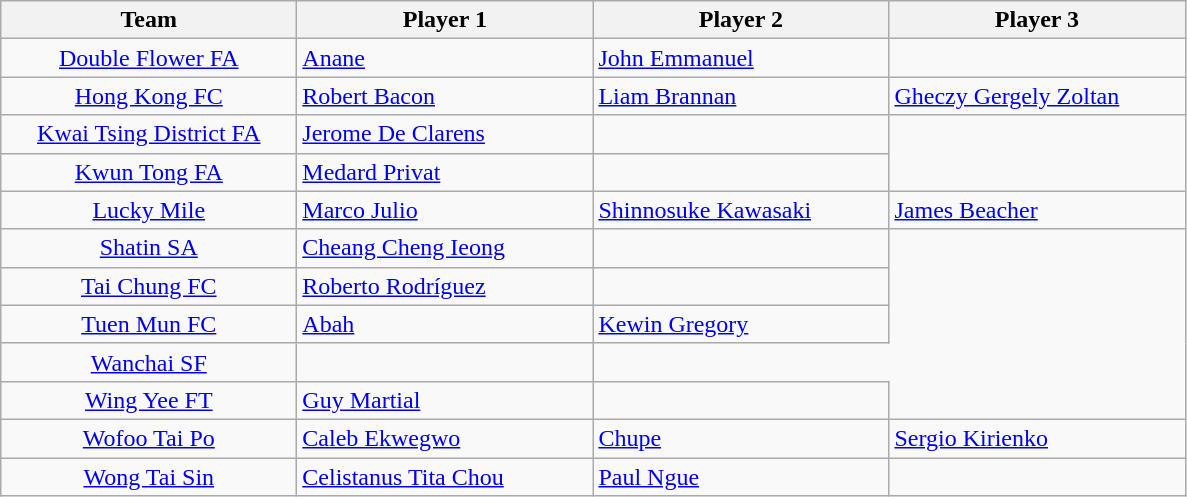<table class="wikitable">
<tr>
<th align=center style="width:190px;">Team</th>
<th style="width:190px;">Player 1</th>
<th style="width:190px;">Player 2</th>
<th style="width:190px;">Player 3</th>
</tr>
<tr>
<td align=center><a href='#'>Double Flower FA</a></td>
<td><a href='#'>Anane</a></td>
<td><a href='#'>John Emmanuel</a></td>
</tr>
<tr>
<td align=center><a href='#'>Hong Kong FC</a></td>
<td><a href='#'>Robert Bacon</a></td>
<td><a href='#'>Liam Brannan</a></td>
<td><a href='#'>Gheczy Gergely Zoltan</a></td>
</tr>
<tr>
<td align=center><a href='#'>Kwai Tsing District FA</a></td>
<td><a href='#'>Jerome De Clarens</a></td>
<td></td>
</tr>
<tr>
<td align=center><a href='#'>Kwun Tong FA</a></td>
<td><a href='#'>Medard Privat</a></td>
<td></td>
</tr>
<tr>
<td align=center><a href='#'>Lucky Mile</a></td>
<td><a href='#'>Marco Julio</a></td>
<td><a href='#'>Shinnosuke Kawasaki</a></td>
<td><a href='#'>James Beacher</a></td>
</tr>
<tr>
<td align=center><a href='#'>Shatin SA</a></td>
<td><a href='#'>Cheang Cheng Ieong</a></td>
<td></td>
</tr>
<tr>
<td align=center><a href='#'>Tai Chung FC</a></td>
<td><a href='#'>Roberto Rodríguez</a></td>
<td></td>
</tr>
<tr>
<td align=center><a href='#'>Tuen Mun FC</a></td>
<td><a href='#'>Abah</a></td>
<td><a href='#'>Kewin Gregory</a></td>
</tr>
<tr>
<td align=center><a href='#'>Wanchai SF</a></td>
<td></td>
</tr>
<tr>
<td align=center><a href='#'>Wing Yee FT</a></td>
<td><a href='#'>Guy Martial</a></td>
<td></td>
</tr>
<tr>
<td align=center><a href='#'>Wofoo Tai Po</a></td>
<td><a href='#'>Caleb Ekwegwo</a></td>
<td><a href='#'>Chupe</a></td>
<td><a href='#'>Sergio Kirienko</a></td>
</tr>
<tr>
<td align=center><a href='#'>Wong Tai Sin</a></td>
<td><a href='#'>Celistanus Tita Chou</a></td>
<td><a href='#'>Paul Ngue</a></td>
</tr>
</table>
